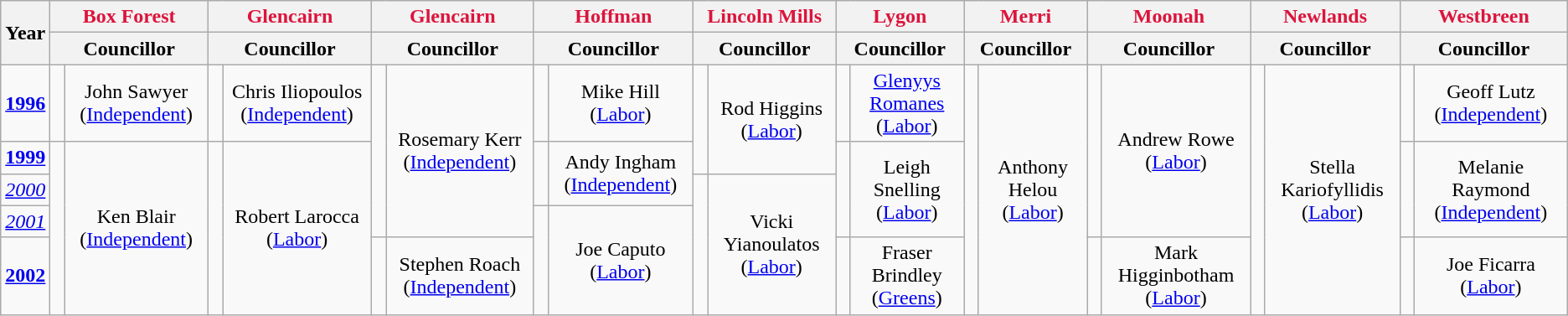<table class="wikitable">
<tr>
<th rowspan="2">Year</th>
<th style="color:crimson"; colspan="2">Box Forest</th>
<th style="color:crimson"; colspan="2">Glencairn</th>
<th style="color:crimson"; colspan="2">Glencairn</th>
<th style="color:crimson"; colspan="2">Hoffman</th>
<th style="color:crimson"; colspan="2">Lincoln Mills</th>
<th style="color:crimson"; colspan="2">Lygon</th>
<th style="color:crimson"; colspan="2">Merri</th>
<th style="color:crimson"; colspan="2">Moonah</th>
<th style="color:crimson"; colspan="2">Newlands</th>
<th style="color:crimson"; colspan="2">Westbreen</th>
</tr>
<tr>
<th colspan="2">Councillor</th>
<th colspan="2">Councillor</th>
<th colspan="2">Councillor</th>
<th colspan="2">Councillor</th>
<th colspan="2">Councillor</th>
<th colspan="2">Councillor</th>
<th colspan="2">Councillor</th>
<th colspan="2">Councillor</th>
<th colspan="2">Councillor</th>
<th colspan="2">Councillor</th>
</tr>
<tr>
<td><strong><a href='#'>1996</a></strong></td>
<td rowspan="1" width="1px" > </td>
<td rowspan="1"; align="center">John Sawyer (<a href='#'>Independent</a>)</td>
<td rowspan="1" width="1px" > </td>
<td rowspan="1"; align="center">Chris Iliopoulos (<a href='#'>Independent</a>)</td>
<td rowspan="4" width="1px" > </td>
<td rowspan="4"; align="center">Rosemary Kerr (<a href='#'>Independent</a>) <br></td>
<td rowspan="1" width="1px" > </td>
<td rowspan="1"; align="center">Mike Hill (<a href='#'>Labor</a>)</td>
<td rowspan="2" width="1px" > </td>
<td rowspan="2"; align="center">Rod Higgins (<a href='#'>Labor</a>)</td>
<td rowspan="1" width="1px" > </td>
<td rowspan="1"; align="center"><a href='#'>Glenyys Romanes</a> (<a href='#'>Labor</a>)</td>
<td rowspan="5" width="1px" > </td>
<td rowspan="5"; align="center">Anthony Helou (<a href='#'>Labor</a>)</td>
<td rowspan="4" width="1px" > </td>
<td rowspan="4"; align="center">Andrew Rowe (<a href='#'>Labor</a>)</td>
<td rowspan="5" width="1px" > </td>
<td rowspan="5"; align="center">Stella Kariofyllidis (<a href='#'>Labor</a>)</td>
<td rowspan="1" width="1px" > </td>
<td rowspan="1"; align="center">Geoff Lutz (<a href='#'>Independent</a>)</td>
</tr>
<tr>
<td><strong><a href='#'>1999</a></strong></td>
<td rowspan="4" width="1px" > </td>
<td rowspan="4"; align="center">Ken Blair (<a href='#'>Independent</a>)</td>
<td rowspan="4" width="1px" > </td>
<td rowspan="4"; align="center">Robert Larocca (<a href='#'>Labor</a>)</td>
<td rowspan="2" width="1px" > </td>
<td rowspan="2"; align="center">Andy Ingham (<a href='#'>Independent</a>)</td>
<td rowspan="3" width="1px" > </td>
<td rowspan="3"; align="center">Leigh Snelling (<a href='#'>Labor</a>)</td>
<td rowspan="3" width="1px" > </td>
<td rowspan="3"; align="center">Melanie Raymond (<a href='#'>Independent</a>) <br></td>
</tr>
<tr>
<td><em><a href='#'>2000</a></em></td>
<td rowspan="3" width="1px" > </td>
<td rowspan="3"; align="center">Vicki Yianoulatos (<a href='#'>Labor</a>)</td>
</tr>
<tr>
<td><em><a href='#'>2001</a></em></td>
<td rowspan="3" width="1px" > </td>
<td rowspan="3"; align="center">Joe Caputo (<a href='#'>Labor</a>)</td>
</tr>
<tr>
<td><strong><a href='#'>2002</a></strong></td>
<td rowspan="1" width="1px" > </td>
<td rowspan="1"; align="center">Stephen Roach (<a href='#'>Independent</a>)</td>
<td rowspan="2" width="1px" > </td>
<td rowspan="2"; align="center">Fraser Brindley (<a href='#'>Greens</a>)</td>
<td rowspan="3" width="1px" > </td>
<td rowspan="3"; align="center">Mark Higginbotham (<a href='#'>Labor</a>)</td>
<td rowspan="3" width="1px" > </td>
<td rowspan="3"; align="center">Joe Ficarra (<a href='#'>Labor</a>)</td>
</tr>
</table>
